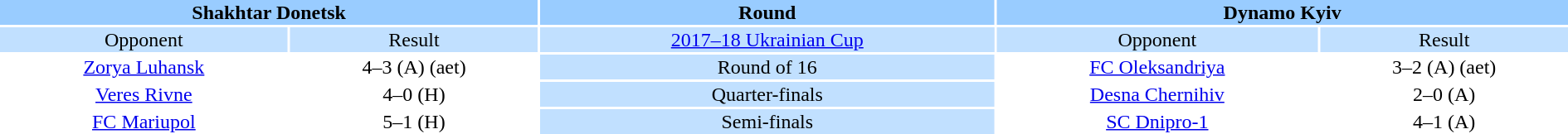<table width="100%" style="text-align:center">
<tr valign=top bgcolor=#99ccff>
<th colspan=2 style="width:1*">Shakhtar Donetsk</th>
<th><strong>Round</strong></th>
<th colspan=2 style="width:1*">Dynamo Kyiv</th>
</tr>
<tr valign=top bgcolor=#c1e0ff>
<td>Opponent</td>
<td>Result</td>
<td bgcolor=#c1e0ff><a href='#'>2017–18 Ukrainian Cup</a></td>
<td>Opponent</td>
<td>Result</td>
</tr>
<tr>
<td><a href='#'>Zorya Luhansk</a></td>
<td>4–3 (A) (aet)</td>
<td bgcolor=#c1e0ff>Round of 16</td>
<td><a href='#'>FC Oleksandriya</a></td>
<td>3–2 (A) (aet)</td>
</tr>
<tr>
<td><a href='#'>Veres Rivne</a></td>
<td>4–0 (H)</td>
<td bgcolor=#c1e0ff>Quarter-finals</td>
<td><a href='#'>Desna Chernihiv</a></td>
<td>2–0 (A)</td>
</tr>
<tr>
<td><a href='#'>FC Mariupol</a></td>
<td>5–1 (H)</td>
<td bgcolor=#c1e0ff>Semi-finals</td>
<td><a href='#'>SC Dnipro-1</a></td>
<td>4–1 (A)</td>
</tr>
</table>
